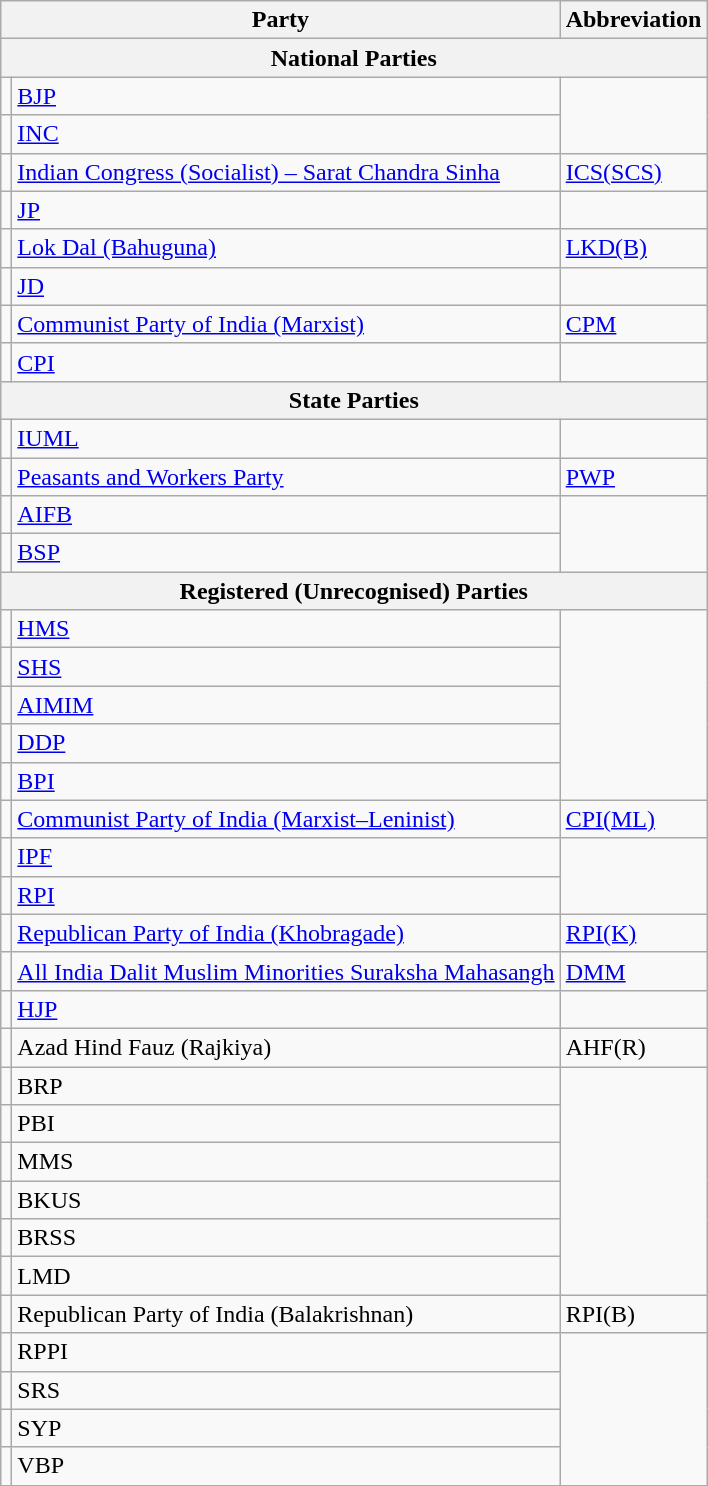<table class="wikitable">
<tr>
<th Colspan=2>Party</th>
<th>Abbreviation</th>
</tr>
<tr>
<th Colspan=4>National Parties</th>
</tr>
<tr>
<td></td>
<td><a href='#'>BJP</a></td>
</tr>
<tr>
<td></td>
<td><a href='#'>INC</a></td>
</tr>
<tr>
<td></td>
<td><a href='#'>Indian Congress (Socialist) – Sarat Chandra Sinha</a></td>
<td><a href='#'>ICS(SCS)</a></td>
</tr>
<tr>
<td></td>
<td><a href='#'>JP</a></td>
</tr>
<tr>
<td></td>
<td><a href='#'>Lok Dal (Bahuguna)</a></td>
<td><a href='#'>LKD(B)</a></td>
</tr>
<tr>
<td></td>
<td><a href='#'>JD</a></td>
</tr>
<tr>
<td></td>
<td><a href='#'>Communist Party of India (Marxist)</a></td>
<td><a href='#'>CPM</a></td>
</tr>
<tr>
<td></td>
<td><a href='#'>CPI</a></td>
</tr>
<tr>
<th Colspan=4>State Parties</th>
</tr>
<tr>
<td></td>
<td><a href='#'>IUML</a></td>
</tr>
<tr>
<td></td>
<td><a href='#'>Peasants and Workers Party</a></td>
<td><a href='#'>PWP</a></td>
</tr>
<tr>
<td></td>
<td><a href='#'>AIFB</a></td>
</tr>
<tr>
<td></td>
<td><a href='#'>BSP</a></td>
</tr>
<tr>
<th Colspan=4>Registered (Unrecognised) Parties</th>
</tr>
<tr>
<td></td>
<td><a href='#'>HMS</a></td>
</tr>
<tr>
<td></td>
<td><a href='#'>SHS</a></td>
</tr>
<tr>
<td></td>
<td><a href='#'>AIMIM</a></td>
</tr>
<tr>
<td></td>
<td><a href='#'>DDP</a></td>
</tr>
<tr>
<td></td>
<td><a href='#'>BPI</a></td>
</tr>
<tr>
<td></td>
<td><a href='#'>Communist Party of India (Marxist–Leninist)</a></td>
<td><a href='#'>CPI(ML)</a></td>
</tr>
<tr>
<td></td>
<td><a href='#'>IPF</a></td>
</tr>
<tr>
<td></td>
<td><a href='#'>RPI</a></td>
</tr>
<tr>
<td></td>
<td><a href='#'>Republican Party of India (Khobragade)</a></td>
<td><a href='#'>RPI(K)</a></td>
</tr>
<tr>
<td></td>
<td><a href='#'>All India Dalit Muslim Minorities Suraksha Mahasangh</a></td>
<td><a href='#'>DMM</a></td>
</tr>
<tr>
<td></td>
<td><a href='#'>HJP</a></td>
</tr>
<tr>
<td></td>
<td>Azad Hind Fauz (Rajkiya)</td>
<td>AHF(R)</td>
</tr>
<tr>
<td></td>
<td>BRP</td>
</tr>
<tr>
<td></td>
<td>PBI</td>
</tr>
<tr>
<td></td>
<td>MMS</td>
</tr>
<tr>
<td></td>
<td>BKUS</td>
</tr>
<tr>
<td></td>
<td>BRSS</td>
</tr>
<tr>
<td></td>
<td>LMD</td>
</tr>
<tr>
<td></td>
<td>Republican Party of India (Balakrishnan)</td>
<td>RPI(B)</td>
</tr>
<tr>
<td></td>
<td>RPPI</td>
</tr>
<tr>
<td></td>
<td>SRS</td>
</tr>
<tr>
<td></td>
<td>SYP</td>
</tr>
<tr>
<td></td>
<td>VBP</td>
</tr>
<tr>
</tr>
</table>
